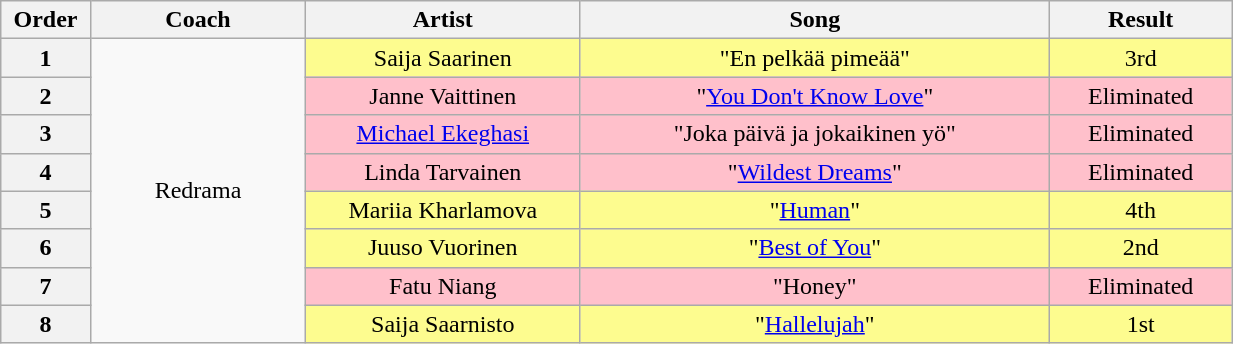<table class="wikitable" style="text-align: center; width:65%;">
<tr>
<th style="width:02%;">Order</th>
<th style="width:11%;">Coach</th>
<th style="width:14%;">Artist</th>
<th style="width:24%;">Song</th>
<th style="width:09%;">Result</th>
</tr>
<tr>
<th>1</th>
<td rowspan="8">Redrama</td>
<td style="background:#fdfc8f;">Saija Saarinen</td>
<td style="background:#fdfc8f;">"En pelkää pimeää"</td>
<td style="background:#fdfc8f;">3rd</td>
</tr>
<tr>
<th>2</th>
<td style="background:pink;">Janne Vaittinen</td>
<td style="background:pink;">"<a href='#'>You Don't Know Love</a>"</td>
<td style="background:pink;">Eliminated</td>
</tr>
<tr>
<th>3</th>
<td style="background:pink;"><a href='#'>Michael Ekeghasi</a></td>
<td style="background:pink;">"Joka päivä ja jokaikinen yö"</td>
<td style="background:pink;">Eliminated</td>
</tr>
<tr>
<th>4</th>
<td style="background:pink;">Linda Tarvainen</td>
<td style="background:pink;">"<a href='#'>Wildest Dreams</a>"</td>
<td style="background:pink;">Eliminated</td>
</tr>
<tr>
<th>5</th>
<td style="background:#fdfc8f;">Mariia Kharlamova</td>
<td style="background:#fdfc8f;">"<a href='#'>Human</a>"</td>
<td style="background:#fdfc8f;">4th</td>
</tr>
<tr>
<th>6</th>
<td style="background:#fdfc8f;">Juuso Vuorinen</td>
<td style="background:#fdfc8f;">"<a href='#'>Best of You</a>"</td>
<td style="background:#fdfc8f;">2nd</td>
</tr>
<tr>
<th>7</th>
<td style="background:pink;">Fatu Niang</td>
<td style="background:pink;">"Honey"</td>
<td style="background:pink;">Eliminated</td>
</tr>
<tr>
<th>8</th>
<td style="background:#fdfc8f;">Saija Saarnisto</td>
<td style="background:#fdfc8f;">"<a href='#'>Hallelujah</a>"</td>
<td style="background:#fdfc8f;">1st</td>
</tr>
</table>
